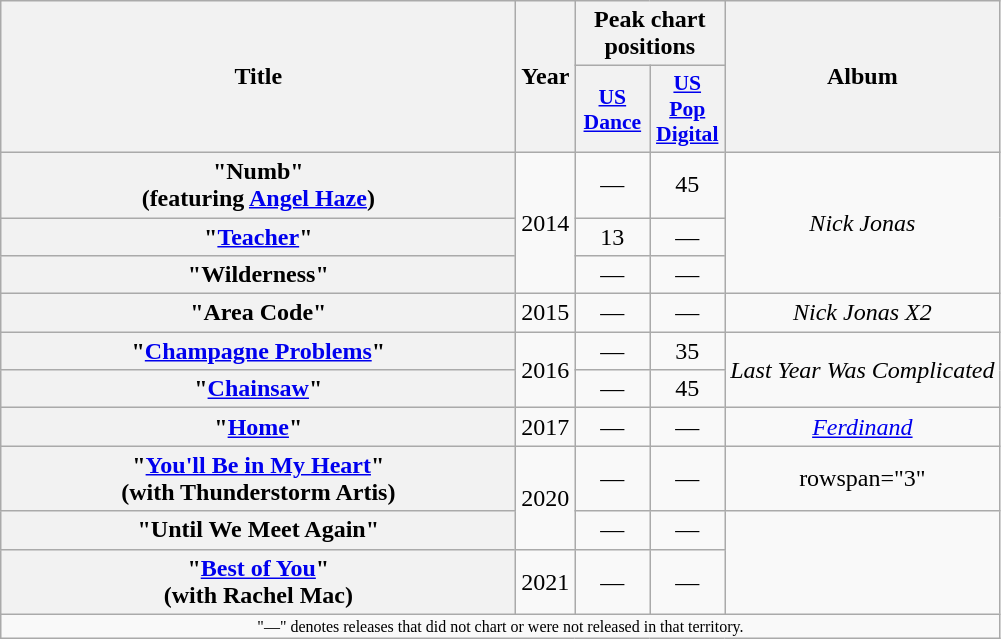<table class="wikitable plainrowheaders" style="text-align:center;" border="1">
<tr>
<th scope="col" rowspan="2" style="width:21em;">Title</th>
<th scope="col" rowspan="2">Year</th>
<th scope="col" colspan="2">Peak chart positions</th>
<th scope="col" rowspan="2">Album</th>
</tr>
<tr>
<th scope="col" style="width:3em;font-size:90%;"><a href='#'>US<br>Dance</a><br></th>
<th scope="col" style="width:3em;font-size:90%;"><a href='#'>US<br>Pop<br>Digital</a><br></th>
</tr>
<tr>
<th scope="row">"Numb"<br><span>(featuring <a href='#'>Angel Haze</a>)</span></th>
<td rowspan="3">2014</td>
<td>—</td>
<td>45</td>
<td rowspan="3"><em>Nick Jonas</em></td>
</tr>
<tr>
<th scope="row">"<a href='#'>Teacher</a>"</th>
<td>13</td>
<td>—</td>
</tr>
<tr>
<th scope="row">"Wilderness"</th>
<td>—</td>
<td>—</td>
</tr>
<tr>
<th scope="row">"Area Code"</th>
<td>2015</td>
<td>—</td>
<td>—</td>
<td><em>Nick Jonas X2</em></td>
</tr>
<tr>
<th scope="row">"<a href='#'>Champagne Problems</a>"</th>
<td rowspan="2">2016</td>
<td>—</td>
<td>35</td>
<td rowspan="2"><em>Last Year Was Complicated</em></td>
</tr>
<tr>
<th scope="row">"<a href='#'>Chainsaw</a>"</th>
<td>—</td>
<td>45</td>
</tr>
<tr>
<th scope="row">"<a href='#'>Home</a>"</th>
<td rowspan="1">2017</td>
<td>—</td>
<td>—</td>
<td rowspan="1"><em><a href='#'>Ferdinand</a></em></td>
</tr>
<tr>
<th scope="row">"<a href='#'>You'll Be in My Heart</a>"<br><span>(with Thunderstorm Artis)</span></th>
<td rowspan="2">2020</td>
<td>—</td>
<td>—</td>
<td>rowspan="3" </td>
</tr>
<tr>
<th scope="row">"Until We Meet Again"</th>
<td>—</td>
<td>—</td>
</tr>
<tr>
<th scope="row">"<a href='#'>Best of You</a>"<br><span>(with Rachel Mac)</span></th>
<td rowspan="1">2021</td>
<td>—</td>
<td>—</td>
</tr>
<tr>
<td align="center" colspan="15" style="font-size:8pt">"—" denotes releases that did not chart or were not released in that territory.</td>
</tr>
</table>
